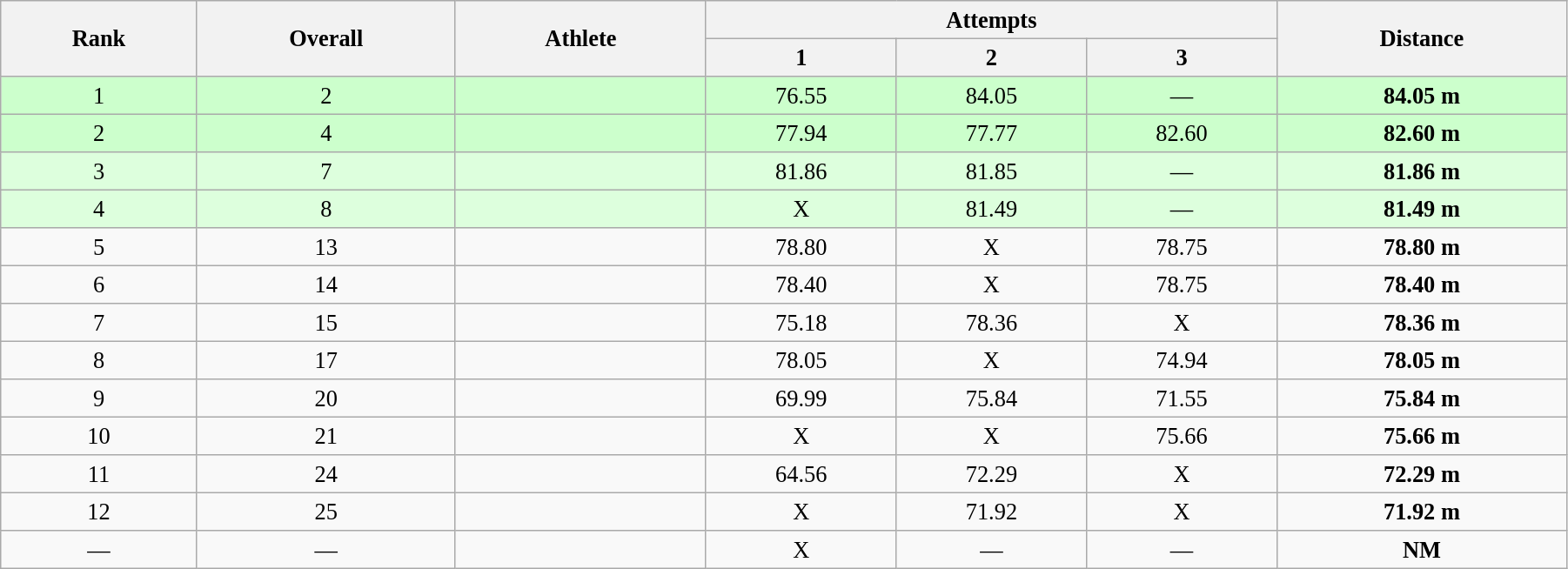<table class="wikitable" style=" text-align:center; font-size:110%;" width="95%">
<tr>
<th rowspan="2">Rank</th>
<th rowspan="2">Overall</th>
<th rowspan="2">Athlete</th>
<th colspan="3">Attempts</th>
<th rowspan="2">Distance</th>
</tr>
<tr>
<th>1</th>
<th>2</th>
<th>3</th>
</tr>
<tr style="background:#ccffcc;">
<td>1</td>
<td>2</td>
<td align=left></td>
<td>76.55</td>
<td>84.05</td>
<td>—</td>
<td><strong>84.05 m</strong></td>
</tr>
<tr style="background:#ccffcc;">
<td>2</td>
<td>4</td>
<td align=left></td>
<td>77.94</td>
<td>77.77</td>
<td>82.60</td>
<td><strong>82.60 m</strong></td>
</tr>
<tr style="background:#ddffdd;">
<td>3</td>
<td>7</td>
<td align=left></td>
<td>81.86</td>
<td>81.85</td>
<td>—</td>
<td><strong>81.86 m</strong></td>
</tr>
<tr style="background:#ddffdd;">
<td>4</td>
<td>8</td>
<td align=left></td>
<td>X</td>
<td>81.49</td>
<td>—</td>
<td><strong>81.49 m</strong></td>
</tr>
<tr>
<td>5</td>
<td>13</td>
<td align=left></td>
<td>78.80</td>
<td>X</td>
<td>78.75</td>
<td><strong>78.80 m</strong></td>
</tr>
<tr>
<td>6</td>
<td>14</td>
<td align=left></td>
<td>78.40</td>
<td>X</td>
<td>78.75</td>
<td><strong>78.40 m</strong></td>
</tr>
<tr>
<td>7</td>
<td>15</td>
<td align=left></td>
<td>75.18</td>
<td>78.36</td>
<td>X</td>
<td><strong>78.36 m</strong></td>
</tr>
<tr>
<td>8</td>
<td>17</td>
<td align=left></td>
<td>78.05</td>
<td>X</td>
<td>74.94</td>
<td><strong>78.05 m</strong></td>
</tr>
<tr>
<td>9</td>
<td>20</td>
<td align=left></td>
<td>69.99</td>
<td>75.84</td>
<td>71.55</td>
<td><strong>75.84 m</strong></td>
</tr>
<tr>
<td>10</td>
<td>21</td>
<td align=left></td>
<td>X</td>
<td>X</td>
<td>75.66</td>
<td><strong>75.66 m </strong></td>
</tr>
<tr>
<td>11</td>
<td>24</td>
<td align=left></td>
<td>64.56</td>
<td>72.29</td>
<td>X</td>
<td><strong>72.29 m </strong></td>
</tr>
<tr>
<td>12</td>
<td>25</td>
<td align=left></td>
<td>X</td>
<td>71.92</td>
<td>X</td>
<td><strong>71.92 m</strong></td>
</tr>
<tr>
<td>—</td>
<td>—</td>
<td align=left></td>
<td>X</td>
<td>—</td>
<td>—</td>
<td><strong>NM</strong></td>
</tr>
</table>
